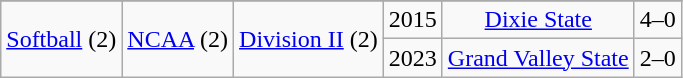<table class="wikitable">
<tr align="center">
</tr>
<tr align="center">
<td rowspan="2"><a href='#'>Softball</a> (2)</td>
<td rowspan="2"><a href='#'>NCAA</a> (2)</td>
<td rowspan="2"><a href='#'>Division II</a> (2)</td>
<td>2015</td>
<td><a href='#'>Dixie State</a></td>
<td>4–0</td>
</tr>
<tr align="center">
<td>2023</td>
<td><a href='#'>Grand Valley State</a></td>
<td>2–0</td>
</tr>
</table>
